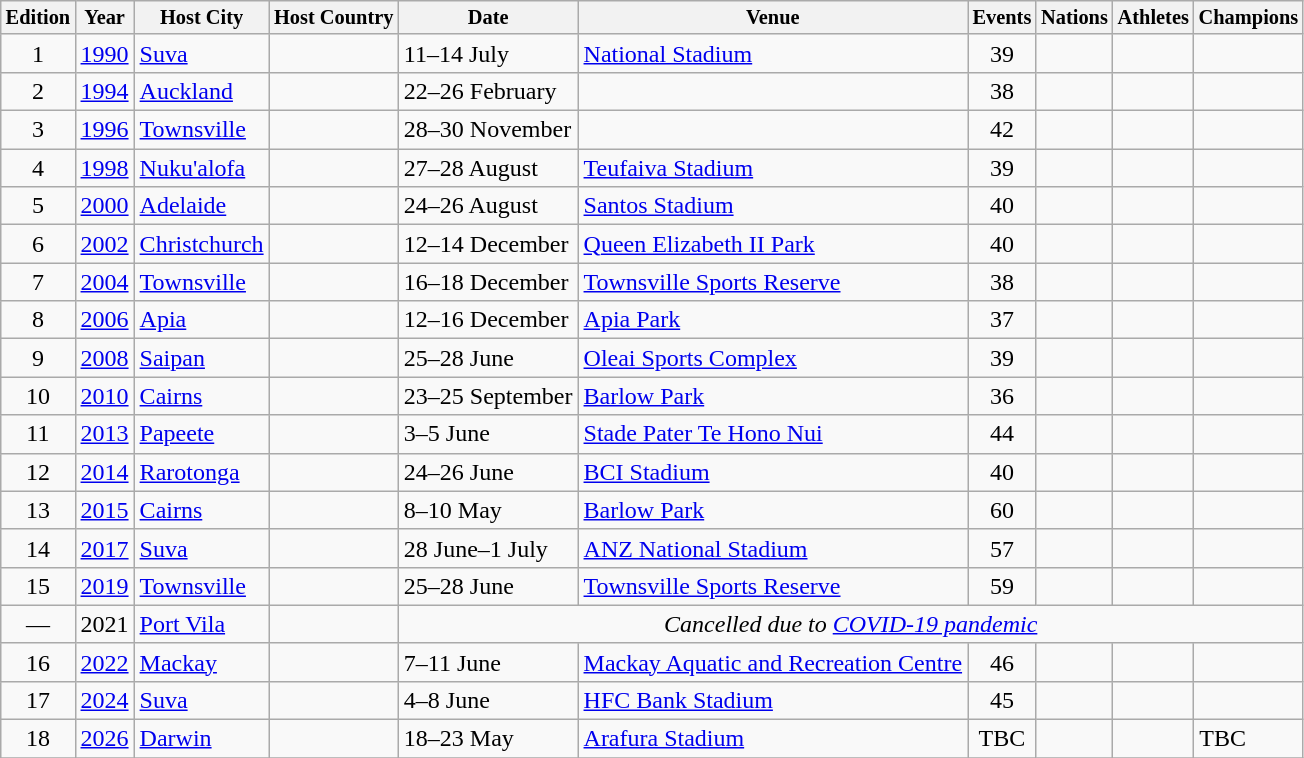<table class="wikitable sortable" style="text-align:left; font-size:100%">
<tr style = font-size:85%>
<th>Edition</th>
<th>Year</th>
<th>Host City</th>
<th>Host Country</th>
<th>Date</th>
<th>Venue</th>
<th>Events</th>
<th>Nations</th>
<th>Athletes</th>
<th>Champions</th>
</tr>
<tr>
<td style = text-align:center>1</td>
<td align=center><a href='#'>1990</a></td>
<td><a href='#'>Suva</a></td>
<td></td>
<td>11–14 July</td>
<td><a href='#'>National Stadium</a></td>
<td style = text-align:center>39</td>
<td style = text-align:center></td>
<td style = text-align:center></td>
<td></td>
</tr>
<tr>
<td style = text-align:center>2</td>
<td align=center><a href='#'>1994</a></td>
<td><a href='#'>Auckland</a></td>
<td></td>
<td>22–26 February</td>
<td></td>
<td style = text-align:center>38</td>
<td style = text-align:center></td>
<td style = text-align:center></td>
<td></td>
</tr>
<tr>
<td style = text-align:center>3</td>
<td align=center><a href='#'>1996</a></td>
<td><a href='#'>Townsville</a></td>
<td></td>
<td>28–30 November</td>
<td></td>
<td style = text-align:center>42</td>
<td style = text-align:center></td>
<td style = text-align:center></td>
<td></td>
</tr>
<tr>
<td style = text-align:center>4</td>
<td align=center><a href='#'>1998</a></td>
<td><a href='#'>Nuku'alofa</a></td>
<td></td>
<td>27–28 August</td>
<td><a href='#'>Teufaiva Stadium</a></td>
<td style = text-align:center>39</td>
<td style = text-align:center></td>
<td style = text-align:center></td>
<td></td>
</tr>
<tr>
<td style = text-align:center>5</td>
<td align=center><a href='#'>2000</a></td>
<td><a href='#'>Adelaide</a></td>
<td></td>
<td>24–26 August</td>
<td><a href='#'>Santos Stadium</a></td>
<td style = text-align:center>40</td>
<td style = text-align:center></td>
<td style = text-align:center></td>
<td></td>
</tr>
<tr>
<td style = text-align:center>6</td>
<td align=center><a href='#'>2002</a></td>
<td><a href='#'>Christchurch</a></td>
<td></td>
<td>12–14 December</td>
<td><a href='#'>Queen Elizabeth II Park</a></td>
<td style = text-align:center>40</td>
<td style = text-align:center></td>
<td style = text-align:center></td>
<td></td>
</tr>
<tr>
<td style = text-align:center>7</td>
<td align=center><a href='#'>2004</a></td>
<td><a href='#'>Townsville</a></td>
<td></td>
<td>16–18 December</td>
<td><a href='#'>Townsville Sports Reserve</a></td>
<td style = text-align:center>38</td>
<td style = text-align:center></td>
<td style = text-align:center></td>
<td></td>
</tr>
<tr>
<td style = text-align:center>8</td>
<td align=center><a href='#'>2006</a></td>
<td><a href='#'>Apia</a></td>
<td></td>
<td>12–16 December</td>
<td><a href='#'>Apia Park</a></td>
<td style = text-align:center>37</td>
<td style = text-align:center></td>
<td style = text-align:center></td>
<td></td>
</tr>
<tr>
<td style = text-align:center>9</td>
<td align=center><a href='#'>2008</a></td>
<td><a href='#'>Saipan</a></td>
<td></td>
<td>25–28 June</td>
<td><a href='#'>Oleai Sports Complex</a></td>
<td style = text-align:center>39</td>
<td style = text-align:center></td>
<td style = text-align:center></td>
<td></td>
</tr>
<tr>
<td style = text-align:center>10</td>
<td align=center><a href='#'>2010</a></td>
<td><a href='#'>Cairns</a></td>
<td></td>
<td>23–25 September</td>
<td><a href='#'>Barlow Park</a></td>
<td style = text-align:center>36</td>
<td style = text-align:center></td>
<td style = text-align:center></td>
<td></td>
</tr>
<tr>
<td style = text-align:center>11</td>
<td align=center><a href='#'>2013</a></td>
<td><a href='#'>Papeete</a></td>
<td></td>
<td>3–5 June</td>
<td><a href='#'>Stade Pater Te Hono Nui</a></td>
<td style = text-align:center>44</td>
<td style = text-align:center></td>
<td style = text-align:center></td>
<td></td>
</tr>
<tr>
<td style = text-align:center>12</td>
<td align=center><a href='#'>2014</a></td>
<td><a href='#'>Rarotonga</a></td>
<td></td>
<td>24–26 June</td>
<td><a href='#'>BCI Stadium</a></td>
<td style = text-align:center>40</td>
<td style = text-align:center></td>
<td style = text-align:center></td>
<td></td>
</tr>
<tr>
<td style = text-align:center>13</td>
<td align=center><a href='#'>2015</a></td>
<td><a href='#'>Cairns</a></td>
<td></td>
<td>8–10 May</td>
<td><a href='#'>Barlow Park</a></td>
<td style = text-align:center>60</td>
<td style = text-align:center></td>
<td style = text-align:center></td>
<td></td>
</tr>
<tr>
<td style = text-align:center>14</td>
<td align=center><a href='#'>2017</a></td>
<td><a href='#'>Suva</a></td>
<td></td>
<td>28 June–1 July</td>
<td><a href='#'>ANZ National Stadium</a></td>
<td style = text-align:center>57</td>
<td style = text-align:center></td>
<td style = text-align:center></td>
<td></td>
</tr>
<tr>
<td style = text-align:center>15</td>
<td align=center><a href='#'>2019</a></td>
<td><a href='#'>Townsville</a></td>
<td></td>
<td>25–28 June</td>
<td><a href='#'>Townsville Sports Reserve</a></td>
<td style = text-align:center>59</td>
<td style = text-align:center></td>
<td style = text-align:center></td>
<td></td>
</tr>
<tr>
<td style = text-align:center>—</td>
<td align=center>2021</td>
<td><a href='#'>Port Vila</a></td>
<td></td>
<td style = text-align:center colspan=6><em>Cancelled due to <a href='#'>COVID-19 pandemic</a></em></td>
</tr>
<tr>
<td style = text-align:center>16</td>
<td align=center><a href='#'>2022</a></td>
<td><a href='#'>Mackay</a></td>
<td></td>
<td>7–11 June</td>
<td><a href='#'>Mackay Aquatic and Recreation Centre</a></td>
<td style = text-align:center>46</td>
<td style = text-align:center></td>
<td style = text-align:center></td>
<td></td>
</tr>
<tr>
<td style = text-align:center>17</td>
<td align=center><a href='#'>2024</a></td>
<td><a href='#'>Suva</a></td>
<td></td>
<td>4–8 June</td>
<td><a href='#'>HFC Bank Stadium</a></td>
<td style = text-align:center>45</td>
<td style = text-align:center></td>
<td style = text-align:center></td>
<td></td>
</tr>
<tr>
<td style = text-align:center>18</td>
<td align=center><a href='#'>2026</a></td>
<td><a href='#'>Darwin</a></td>
<td></td>
<td>18–23 May</td>
<td><a href='#'>Arafura Stadium</a></td>
<td style = text-align:center>TBC</td>
<td style = text-align:center></td>
<td style = text-align:center></td>
<td>TBC</td>
</tr>
<tr>
</tr>
</table>
